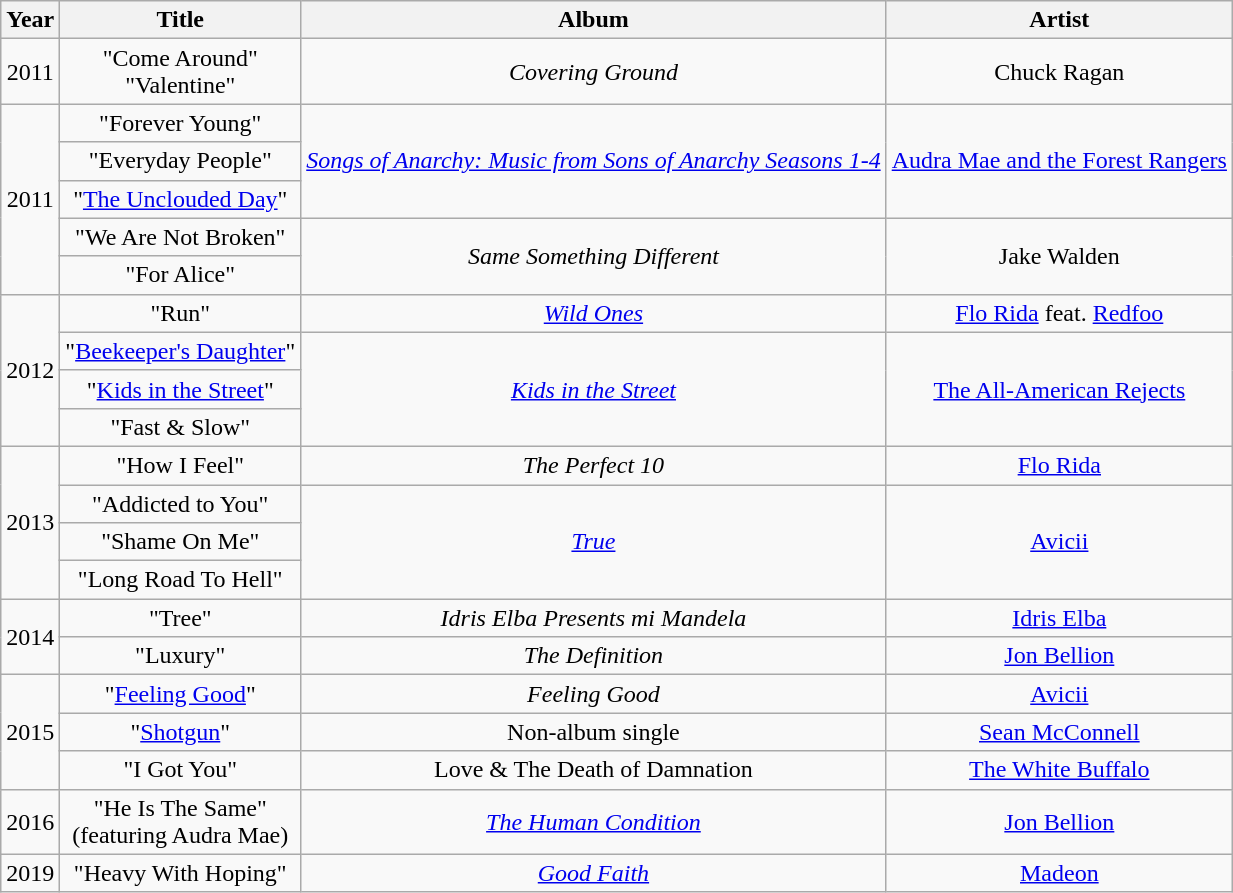<table class="wikitable plainrowheaders" style="text-align:center;">
<tr>
<th scope="col">Year</th>
<th scope="col">Title</th>
<th scope="col">Album</th>
<th scope="col">Artist</th>
</tr>
<tr>
<td>2011</td>
<td>"Come Around"<br>"Valentine"</td>
<td><em>Covering Ground</em></td>
<td>Chuck Ragan</td>
</tr>
<tr>
<td rowspan="5">2011</td>
<td style="text-align:center;">"Forever Young"</td>
<td style="text-align:center;" rowspan=3><em><a href='#'>Songs of Anarchy: Music from Sons of Anarchy Seasons 1-4</a></em></td>
<td style="text-align:center;" rowspan=3><a href='#'>Audra Mae and the Forest Rangers</a></td>
</tr>
<tr>
<td style="text-align:center;">"Everyday People"</td>
</tr>
<tr>
<td style="text-align:center;">"<a href='#'>The Unclouded Day</a>"</td>
</tr>
<tr>
<td style="text-align:center;">"We Are Not Broken"</td>
<td style="text-align:center;" rowspan=2><em>Same Something Different</em></td>
<td style="text-align:center;" rowspan=2>Jake Walden</td>
</tr>
<tr>
<td style="text-align:center;">"For Alice"</td>
</tr>
<tr>
<td rowspan="4">2012</td>
<td style="text-align:center;">"Run"</td>
<td style="text-align:center;"><em><a href='#'>Wild Ones</a></em></td>
<td style="text-align:center;"><a href='#'>Flo Rida</a> feat. <a href='#'>Redfoo</a></td>
</tr>
<tr>
<td style="text-align:center;">"<a href='#'>Beekeeper's Daughter</a>"</td>
<td style="text-align:center;" rowspan=3><em><a href='#'>Kids in the Street</a> </em></td>
<td style="text-align:center;" rowspan=3><a href='#'>The All-American Rejects</a></td>
</tr>
<tr>
<td style="text-align:center;">"<a href='#'>Kids in the Street</a>"</td>
</tr>
<tr>
<td style="text-align:center;">"Fast & Slow"</td>
</tr>
<tr>
<td rowspan="4">2013</td>
<td style="text-align:center;">"How I Feel"</td>
<td style="text-align:center;"><em>The Perfect 10</em></td>
<td style="text-align:center;"><a href='#'>Flo Rida</a></td>
</tr>
<tr>
<td style="text-align:center;">"Addicted to You"</td>
<td style="text-align:center;" rowspan=3><em><a href='#'>True</a></em></td>
<td style="text-align:center;" rowspan=3><a href='#'>Avicii</a></td>
</tr>
<tr>
<td style="text-align:center;">"Shame On Me"</td>
</tr>
<tr>
<td style="text-align:center;">"Long Road To Hell"</td>
</tr>
<tr>
<td rowspan="2">2014</td>
<td style="text-align:center;">"Tree"</td>
<td style="text-align:center;"><em>Idris Elba Presents mi Mandela</em></td>
<td style="text-align:center;"><a href='#'>Idris Elba</a></td>
</tr>
<tr>
<td style="text-align:center;">"Luxury"</td>
<td style="text-align:center;"><em>The Definition</em></td>
<td style="text-align:center;"><a href='#'>Jon Bellion</a></td>
</tr>
<tr>
<td rowspan="3">2015</td>
<td style="text-align:center;">"<a href='#'>Feeling Good</a>"</td>
<td style="text-align:center;"><em>Feeling Good</em></td>
<td style="text-align:center;"><a href='#'>Avicii</a></td>
</tr>
<tr>
<td style="text-align:center;">"<a href='#'>Shotgun</a>"</td>
<td style="text-align:center;">Non-album single</td>
<td style="text-align:center;"><a href='#'>Sean McConnell</a></td>
</tr>
<tr>
<td style="text-align:center;">"I Got You"</td>
<td style="text-align:center;">Love & The Death of Damnation</td>
<td style="text-align:center;"><a href='#'>The White Buffalo</a></td>
</tr>
<tr>
<td rowspan="1">2016</td>
<td style="text-align:center;">"He Is The Same"<br><span>(featuring Audra Mae)</span></td>
<td style="text-align:center;"><em><a href='#'>The Human Condition</a></em></td>
<td style="text-align:center;"><a href='#'>Jon Bellion</a></td>
</tr>
<tr>
<td rowspan="1">2019</td>
<td style="text-align:center;">"Heavy With Hoping"</td>
<td style="text-align:center;"><em><a href='#'>Good Faith</a></em></td>
<td style="text-align:center;"><a href='#'>Madeon</a></td>
</tr>
</table>
